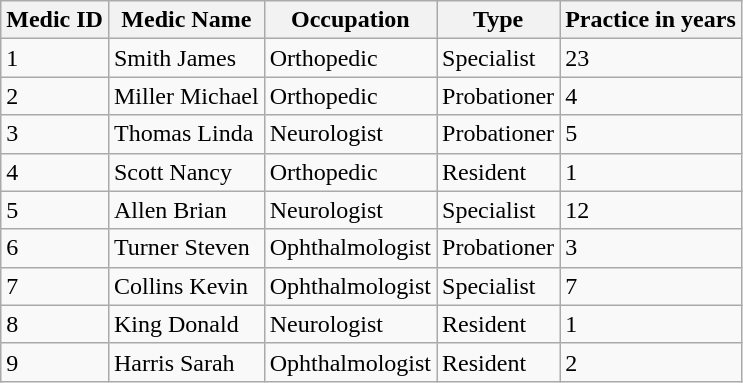<table class="wikitable">
<tr>
<th>Medic ID</th>
<th>Medic Name</th>
<th>Occupation</th>
<th>Type</th>
<th>Practice in years</th>
</tr>
<tr>
<td>1</td>
<td>Smith James</td>
<td>Orthopedic</td>
<td>Specialist</td>
<td>23</td>
</tr>
<tr>
<td>2</td>
<td>Miller Michael</td>
<td>Orthopedic</td>
<td>Probationer</td>
<td>4</td>
</tr>
<tr>
<td>3</td>
<td>Thomas Linda</td>
<td>Neurologist</td>
<td>Probationer</td>
<td>5</td>
</tr>
<tr>
<td>4</td>
<td>Scott Nancy</td>
<td>Orthopedic</td>
<td>Resident</td>
<td>1</td>
</tr>
<tr>
<td>5</td>
<td>Allen Brian</td>
<td>Neurologist</td>
<td>Specialist</td>
<td>12</td>
</tr>
<tr>
<td>6</td>
<td>Turner Steven</td>
<td>Ophthalmologist</td>
<td>Probationer</td>
<td>3</td>
</tr>
<tr>
<td>7</td>
<td>Collins Kevin</td>
<td>Ophthalmologist</td>
<td>Specialist</td>
<td>7</td>
</tr>
<tr>
<td>8</td>
<td>King Donald</td>
<td>Neurologist</td>
<td>Resident</td>
<td>1</td>
</tr>
<tr>
<td>9</td>
<td>Harris Sarah</td>
<td>Ophthalmologist</td>
<td>Resident</td>
<td>2</td>
</tr>
</table>
